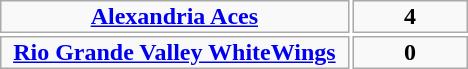<table width=25%>
<tr>
<th bgcolor="#f9f9f9" style="border:1px solid #aaa;" width="75%"><a href='#'>Alexandria Aces</a></th>
<th bgcolor="#f9f9f9" style="border:1px solid #aaa;" width="25%">4</th>
</tr>
<tr>
<th bgcolor="#f9f9f9" style="border:1px solid #aaa;" width="75%"><a href='#'>Rio Grande Valley WhiteWings</a></th>
<th bgcolor="#f9f9f9" style="border:1px solid #aaa;" width="25%">0</th>
</tr>
</table>
